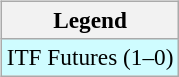<table>
<tr valign=top>
<td><br><table class="wikitable" style=font-size:97%>
<tr>
<th>Legend</th>
</tr>
<tr style="background:#cffcff;">
<td>ITF Futures (1–0)</td>
</tr>
</table>
</td>
<td></td>
</tr>
</table>
